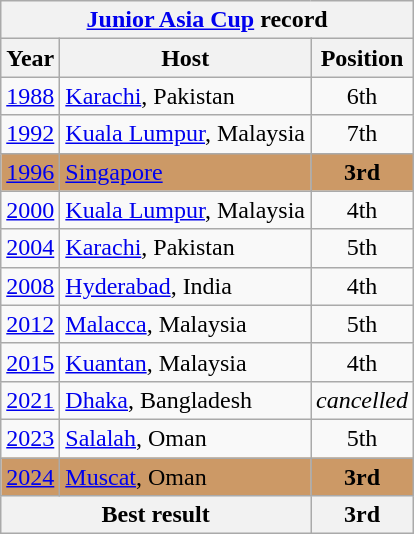<table class="wikitable" style="text-align: center;">
<tr>
<th colspan=3><a href='#'>Junior Asia Cup</a> record</th>
</tr>
<tr>
<th>Year</th>
<th>Host</th>
<th>Position</th>
</tr>
<tr>
<td><a href='#'>1988</a></td>
<td align=left> <a href='#'>Karachi</a>, Pakistan</td>
<td>6th</td>
</tr>
<tr>
<td><a href='#'>1992</a></td>
<td align=left> <a href='#'>Kuala Lumpur</a>, Malaysia</td>
<td>7th</td>
</tr>
<tr bgcolor=cc9966>
<td><a href='#'>1996</a></td>
<td align=left> <a href='#'>Singapore</a></td>
<td><strong>3rd</strong></td>
</tr>
<tr>
<td><a href='#'>2000</a></td>
<td align=left> <a href='#'>Kuala Lumpur</a>, Malaysia</td>
<td>4th</td>
</tr>
<tr>
<td><a href='#'>2004</a></td>
<td align=left> <a href='#'>Karachi</a>, Pakistan</td>
<td>5th</td>
</tr>
<tr>
<td><a href='#'>2008</a></td>
<td align=left> <a href='#'>Hyderabad</a>, India</td>
<td>4th</td>
</tr>
<tr>
<td><a href='#'>2012</a></td>
<td align=left> <a href='#'>Malacca</a>, Malaysia</td>
<td>5th</td>
</tr>
<tr>
<td><a href='#'>2015</a></td>
<td align=left> <a href='#'>Kuantan</a>, Malaysia</td>
<td>4th</td>
</tr>
<tr>
<td><a href='#'>2021</a></td>
<td align=left> <a href='#'>Dhaka</a>, Bangladesh</td>
<td><em>cancelled</em></td>
</tr>
<tr>
<td><a href='#'>2023</a></td>
<td align=left> <a href='#'>Salalah</a>, Oman</td>
<td>5th</td>
</tr>
<tr bgcolor=cc9966>
<td><a href='#'>2024</a></td>
<td align=left> <a href='#'>Muscat</a>, Oman</td>
<td><strong>3rd</strong></td>
</tr>
<tr>
<th colspan=2>Best result</th>
<th>3rd</th>
</tr>
</table>
